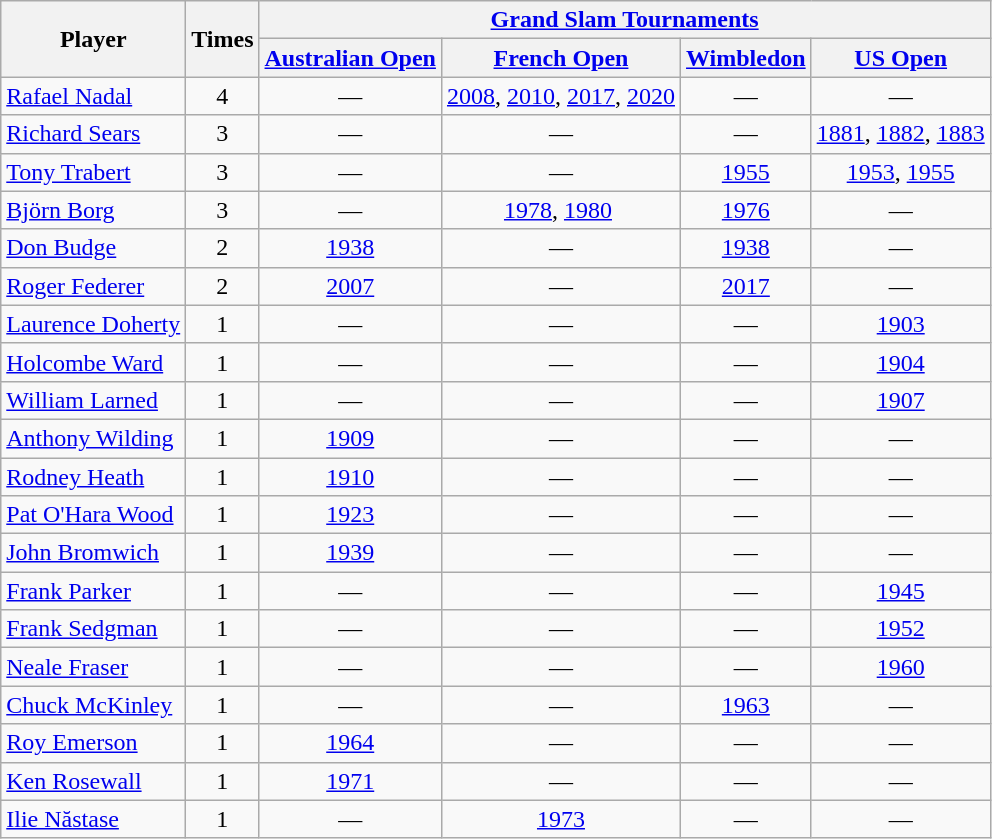<table class="wikitable">
<tr>
<th rowspan=2>Player</th>
<th rowspan=2>Times</th>
<th colspan=4><a href='#'>Grand Slam Tournaments</a></th>
</tr>
<tr>
<th><a href='#'>Australian Open</a></th>
<th><a href='#'>French Open</a></th>
<th><a href='#'>Wimbledon</a></th>
<th><a href='#'>US Open</a></th>
</tr>
<tr>
<td> <a href='#'>Rafael Nadal</a></td>
<td style="text-align:center;">4</td>
<td align=center>—</td>
<td style="text-align:center;"><a href='#'>2008</a>, <a href='#'>2010</a>, <a href='#'>2017</a>, <a href='#'>2020</a></td>
<td align=center>—</td>
<td align=center>—</td>
</tr>
<tr>
<td> <a href='#'>Richard Sears</a></td>
<td align=center>3</td>
<td align=center>—</td>
<td align=center>—</td>
<td align=center>—</td>
<td style="text-align:center;"><a href='#'>1881</a>, <a href='#'>1882</a>, <a href='#'>1883</a></td>
</tr>
<tr>
<td> <a href='#'>Tony Trabert</a></td>
<td align=center>3</td>
<td align=center>—</td>
<td align=center>—</td>
<td style="text-align:center;"><a href='#'>1955</a></td>
<td align=center><a href='#'>1953</a>, <a href='#'>1955</a></td>
</tr>
<tr>
<td> <a href='#'>Björn Borg</a></td>
<td align=center>3</td>
<td align=center>—</td>
<td align=center><a href='#'>1978</a>, <a href='#'>1980</a> </td>
<td style="text-align:center;"><a href='#'>1976</a></td>
<td align=center>—</td>
</tr>
<tr>
<td> <a href='#'>Don Budge</a></td>
<td align=center>2</td>
<td style="text-align:center;"><a href='#'>1938</a></td>
<td align=center>—</td>
<td style="text-align:center;"><a href='#'>1938</a></td>
<td align=center>—</td>
</tr>
<tr>
<td> <a href='#'>Roger Federer</a></td>
<td align=center>2</td>
<td style="text-align:center;"><a href='#'>2007</a></td>
<td align=center>—</td>
<td style="text-align:center;"><a href='#'>2017</a></td>
<td style="text-align:center;">—</td>
</tr>
<tr>
<td> <a href='#'>Laurence Doherty</a></td>
<td align=center>1</td>
<td align=center>—</td>
<td align=center>—</td>
<td align=center>—</td>
<td align=center><a href='#'>1903</a></td>
</tr>
<tr>
<td> <a href='#'>Holcombe Ward</a></td>
<td align=center>1</td>
<td align=center>—</td>
<td align=center>—</td>
<td align=center>—</td>
<td align=center><a href='#'>1904</a></td>
</tr>
<tr>
<td> <a href='#'>William Larned</a></td>
<td align=center>1</td>
<td align=center>—</td>
<td align=center>—</td>
<td align=center>—</td>
<td align=center><a href='#'>1907</a></td>
</tr>
<tr>
<td> <a href='#'>Anthony Wilding</a></td>
<td align=center>1</td>
<td style="text-align:center;"><a href='#'>1909</a></td>
<td align=center>—</td>
<td align=center>—</td>
<td align=center>—</td>
</tr>
<tr>
<td> <a href='#'>Rodney Heath</a></td>
<td align=center>1</td>
<td style="text-align:center;"><a href='#'>1910</a></td>
<td align=center>—</td>
<td align=center>—</td>
<td align=center>—</td>
</tr>
<tr>
<td> <a href='#'>Pat O'Hara Wood</a></td>
<td align=center>1</td>
<td style="text-align:center;"><a href='#'>1923</a></td>
<td align=center>—</td>
<td align=center>—</td>
<td align=center>—</td>
</tr>
<tr>
<td> <a href='#'>John Bromwich</a></td>
<td align=center>1</td>
<td style="text-align:center;"><a href='#'>1939</a></td>
<td align=center>—</td>
<td align=center>—</td>
<td align=center>—</td>
</tr>
<tr>
<td> <a href='#'>Frank Parker</a></td>
<td align=center>1</td>
<td align=center>—</td>
<td align=center>—</td>
<td align=center>—</td>
<td align=center><a href='#'>1945</a></td>
</tr>
<tr>
<td> <a href='#'>Frank Sedgman</a></td>
<td align=center>1</td>
<td align=center>—</td>
<td align=center>—</td>
<td align=center>—</td>
<td align=center><a href='#'>1952</a></td>
</tr>
<tr>
<td> <a href='#'>Neale Fraser</a></td>
<td align=center>1</td>
<td align=center>—</td>
<td align=center>—</td>
<td align=center>—</td>
<td align=center><a href='#'>1960</a></td>
</tr>
<tr>
<td> <a href='#'>Chuck McKinley</a></td>
<td align=center>1</td>
<td align=center>—</td>
<td align=center>—</td>
<td style="text-align:center;"><a href='#'>1963</a></td>
<td align=center>—</td>
</tr>
<tr>
<td> <a href='#'>Roy Emerson</a></td>
<td align=center>1</td>
<td style="text-align:center;"><a href='#'>1964</a></td>
<td align=center>—</td>
<td align=center>—</td>
<td align=center>—</td>
</tr>
<tr>
<td> <a href='#'>Ken Rosewall</a></td>
<td align=center>1</td>
<td style="text-align:center;"><a href='#'>1971</a></td>
<td align=center>—</td>
<td align=center>—</td>
<td align=center>—</td>
</tr>
<tr>
<td> <a href='#'>Ilie Năstase</a></td>
<td align=center>1</td>
<td align=center>—</td>
<td align=center><a href='#'>1973</a></td>
<td align=center>—</td>
<td align=center>—</td>
</tr>
</table>
